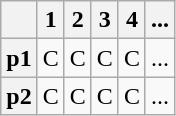<table class="wikitable">
<tr>
<th></th>
<th>1</th>
<th>2</th>
<th>3</th>
<th>4</th>
<th>...</th>
</tr>
<tr>
<th>p1</th>
<td>C</td>
<td>C</td>
<td>C</td>
<td>C</td>
<td>...</td>
</tr>
<tr>
<th>p2</th>
<td>C</td>
<td>C</td>
<td>C</td>
<td>C</td>
<td>...</td>
</tr>
</table>
